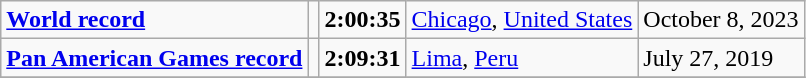<table class="wikitable">
<tr>
<td><strong><a href='#'>World record</a></strong></td>
<td></td>
<td><strong>2:00:35</strong></td>
<td><a href='#'>Chicago</a>, <a href='#'>United States</a></td>
<td>October 8, 2023</td>
</tr>
<tr>
<td><strong><a href='#'>Pan American Games record</a></strong></td>
<td></td>
<td><strong>2:09:31</strong></td>
<td><a href='#'>Lima</a>, <a href='#'>Peru</a></td>
<td>July 27, 2019</td>
</tr>
<tr>
</tr>
</table>
